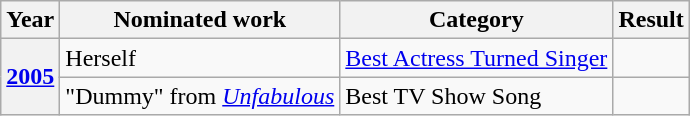<table class="wikitable plainrowheaders">
<tr>
<th scope="col">Year</th>
<th scope="col">Nominated work</th>
<th scope="col">Category</th>
<th scope="col">Result</th>
</tr>
<tr>
<th scope="row" style="text-align:center;" rowspan=2><a href='#'>2005</a></th>
<td>Herself</td>
<td><a href='#'>Best Actress Turned Singer</a></td>
<td></td>
</tr>
<tr>
<td>"Dummy" from <em><a href='#'>Unfabulous</a></em></td>
<td>Best TV Show Song</td>
<td></td>
</tr>
</table>
